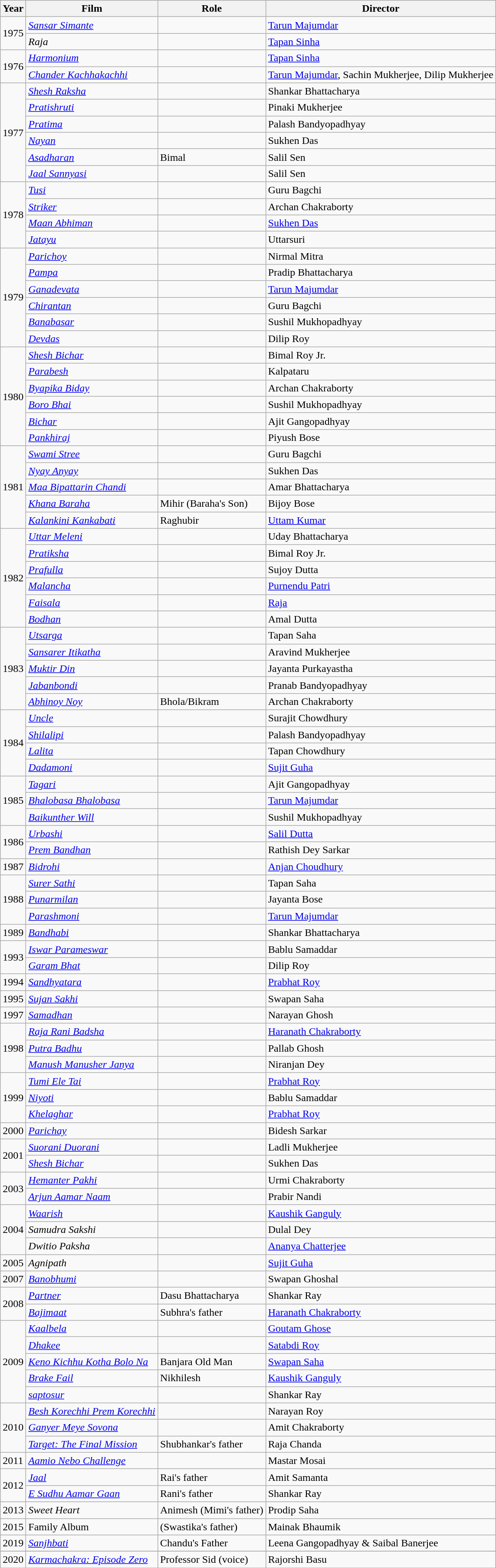<table class="wikitable sortable">
<tr>
<th>Year</th>
<th>Film</th>
<th>Role</th>
<th>Director</th>
</tr>
<tr>
<td rowspan="2">1975</td>
<td><em><a href='#'>Sansar Simante</a></em></td>
<td></td>
<td><a href='#'>Tarun Majumdar</a></td>
</tr>
<tr>
<td><em>Raja</em></td>
<td></td>
<td><a href='#'>Tapan Sinha</a></td>
</tr>
<tr>
<td rowspan="2">1976</td>
<td><em><a href='#'>Harmonium</a> </em></td>
<td></td>
<td><a href='#'>Tapan Sinha</a></td>
</tr>
<tr>
<td><em><a href='#'>Chander Kachhakachhi</a></em></td>
<td></td>
<td><a href='#'>Tarun Majumdar</a>, Sachin Mukherjee, Dilip Mukherjee</td>
</tr>
<tr>
<td rowspan="6">1977</td>
<td><em><a href='#'>Shesh Raksha</a></em></td>
<td></td>
<td>Shankar Bhattacharya</td>
</tr>
<tr>
<td><em><a href='#'>Pratishruti</a></em></td>
<td></td>
<td>Pinaki Mukherjee</td>
</tr>
<tr>
<td><em><a href='#'>Pratima</a></em></td>
<td></td>
<td>Palash Bandyopadhyay</td>
</tr>
<tr>
<td><em><a href='#'>Nayan</a></em></td>
<td></td>
<td>Sukhen Das</td>
</tr>
<tr>
<td><em><a href='#'>Asadharan</a></em></td>
<td>Bimal</td>
<td>Salil Sen</td>
</tr>
<tr>
<td><em><a href='#'>Jaal Sannyasi</a></em></td>
<td></td>
<td>Salil Sen</td>
</tr>
<tr>
<td rowspan="4">1978</td>
<td><em><a href='#'>Tusi</a></em></td>
<td></td>
<td>Guru Bagchi</td>
</tr>
<tr>
<td><em><a href='#'>Striker</a></em></td>
<td></td>
<td>Archan Chakraborty</td>
</tr>
<tr>
<td><em><a href='#'>Maan Abhiman</a></em></td>
<td></td>
<td><a href='#'>Sukhen Das</a></td>
</tr>
<tr>
<td><em><a href='#'>Jatayu</a></em></td>
<td></td>
<td>Uttarsuri</td>
</tr>
<tr>
<td rowspan="6">1979</td>
<td><em><a href='#'>Parichoy</a></em></td>
<td></td>
<td>Nirmal Mitra</td>
</tr>
<tr>
<td><em><a href='#'>Pampa</a></em></td>
<td></td>
<td>Pradip Bhattacharya</td>
</tr>
<tr>
<td><em><a href='#'>Ganadevata</a></em></td>
<td></td>
<td><a href='#'>Tarun Majumdar</a></td>
</tr>
<tr>
<td><em><a href='#'>Chirantan</a></em></td>
<td></td>
<td>Guru Bagchi</td>
</tr>
<tr>
<td><em><a href='#'>Banabasar</a></em></td>
<td></td>
<td>Sushil Mukhopadhyay</td>
</tr>
<tr>
<td><em><a href='#'>Devdas</a></em></td>
<td></td>
<td>Dilip Roy</td>
</tr>
<tr>
<td rowspan="6">1980</td>
<td><em><a href='#'>Shesh Bichar</a></em></td>
<td></td>
<td>Bimal Roy Jr.</td>
</tr>
<tr>
<td><em><a href='#'>Parabesh</a></em></td>
<td></td>
<td>Kalpataru</td>
</tr>
<tr>
<td><em><a href='#'>Byapika Biday</a></em></td>
<td></td>
<td>Archan Chakraborty</td>
</tr>
<tr>
<td><em><a href='#'>Boro Bhai</a></em></td>
<td></td>
<td>Sushil Mukhopadhyay</td>
</tr>
<tr>
<td><em><a href='#'>Bichar</a></em></td>
<td></td>
<td>Ajit Gangopadhyay</td>
</tr>
<tr>
<td><em><a href='#'>Pankhiraj</a></em></td>
<td></td>
<td>Piyush Bose</td>
</tr>
<tr>
<td rowspan="5">1981</td>
<td><em><a href='#'>Swami Stree</a></em></td>
<td></td>
<td>Guru Bagchi</td>
</tr>
<tr>
<td><em><a href='#'>Nyay Anyay</a></em></td>
<td></td>
<td>Sukhen Das</td>
</tr>
<tr>
<td><em><a href='#'>Maa Bipattarin Chandi</a></em></td>
<td></td>
<td>Amar Bhattacharya</td>
</tr>
<tr>
<td><em><a href='#'>Khana Baraha</a></em></td>
<td>Mihir (Baraha's Son)</td>
<td>Bijoy Bose</td>
</tr>
<tr>
<td><em><a href='#'>Kalankini Kankabati</a></em></td>
<td>Raghubir</td>
<td><a href='#'>Uttam Kumar</a></td>
</tr>
<tr>
<td rowspan="6">1982</td>
<td><em><a href='#'>Uttar Meleni</a></em></td>
<td></td>
<td>Uday Bhattacharya</td>
</tr>
<tr>
<td><em><a href='#'>Pratiksha</a></em></td>
<td></td>
<td>Bimal Roy Jr.</td>
</tr>
<tr>
<td><em><a href='#'>Prafulla</a></em></td>
<td></td>
<td>Sujoy Dutta</td>
</tr>
<tr>
<td><em><a href='#'>Malancha</a></em></td>
<td></td>
<td><a href='#'>Purnendu Patri</a></td>
</tr>
<tr>
<td><em><a href='#'>Faisala</a></em></td>
<td></td>
<td><a href='#'>Raja</a></td>
</tr>
<tr>
<td><em><a href='#'>Bodhan</a></em></td>
<td></td>
<td>Amal Dutta</td>
</tr>
<tr>
<td rowspan="5">1983</td>
<td><em><a href='#'>Utsarga</a></em></td>
<td></td>
<td>Tapan Saha</td>
</tr>
<tr>
<td><em><a href='#'>Sansarer Itikatha</a></em></td>
<td></td>
<td>Aravind Mukherjee</td>
</tr>
<tr>
<td><em><a href='#'>Muktir Din</a></em></td>
<td></td>
<td>Jayanta Purkayastha</td>
</tr>
<tr>
<td><em><a href='#'>Jabanbondi</a></em></td>
<td></td>
<td>Pranab Bandyopadhyay</td>
</tr>
<tr>
<td><em><a href='#'>Abhinoy Noy</a></em></td>
<td>Bhola/Bikram</td>
<td>Archan Chakraborty</td>
</tr>
<tr>
<td rowspan="4">1984</td>
<td><em><a href='#'>Uncle</a></em></td>
<td></td>
<td>Surajit Chowdhury</td>
</tr>
<tr>
<td><em><a href='#'>Shilalipi</a></em></td>
<td></td>
<td>Palash Bandyopadhyay</td>
</tr>
<tr>
<td><em><a href='#'>Lalita</a></em></td>
<td></td>
<td>Tapan Chowdhury</td>
</tr>
<tr>
<td><em><a href='#'>Dadamoni</a></em></td>
<td></td>
<td><a href='#'>Sujit Guha</a></td>
</tr>
<tr>
<td rowspan="3">1985</td>
<td><em><a href='#'>Tagari</a></em></td>
<td></td>
<td>Ajit Gangopadhyay</td>
</tr>
<tr>
<td><em><a href='#'>Bhalobasa Bhalobasa</a></em></td>
<td></td>
<td><a href='#'>Tarun Majumdar</a></td>
</tr>
<tr>
<td><em><a href='#'>Baikunther Will</a></em></td>
<td></td>
<td>Sushil Mukhopadhyay</td>
</tr>
<tr>
<td rowspan="2">1986</td>
<td><em><a href='#'>Urbashi</a></em></td>
<td></td>
<td><a href='#'>Salil Dutta</a></td>
</tr>
<tr>
<td><em><a href='#'>Prem Bandhan</a></em></td>
<td></td>
<td>Rathish Dey Sarkar</td>
</tr>
<tr>
<td rowspan="1">1987</td>
<td><em><a href='#'>Bidrohi</a></em></td>
<td></td>
<td><a href='#'>Anjan Choudhury</a></td>
</tr>
<tr>
<td rowspan="3">1988</td>
<td><em><a href='#'>Surer Sathi</a></em></td>
<td></td>
<td>Tapan Saha</td>
</tr>
<tr>
<td><em><a href='#'>Punarmilan</a></em></td>
<td></td>
<td>Jayanta Bose</td>
</tr>
<tr>
<td><em><a href='#'>Parashmoni</a></em></td>
<td></td>
<td><a href='#'>Tarun Majumdar</a></td>
</tr>
<tr>
<td rowspan="1">1989</td>
<td><em><a href='#'>Bandhabi</a></em></td>
<td></td>
<td>Shankar Bhattacharya</td>
</tr>
<tr>
<td rowspan="2">1993</td>
<td><em><a href='#'>Iswar Parameswar</a></em></td>
<td></td>
<td>Bablu Samaddar</td>
</tr>
<tr>
<td><em><a href='#'>Garam Bhat</a></em></td>
<td></td>
<td>Dilip Roy</td>
</tr>
<tr>
<td rowspan="1">1994</td>
<td><em><a href='#'>Sandhyatara</a></em></td>
<td></td>
<td><a href='#'>Prabhat Roy</a></td>
</tr>
<tr>
<td rowspan="1">1995</td>
<td><em><a href='#'>Sujan Sakhi</a></em></td>
<td></td>
<td>Swapan Saha</td>
</tr>
<tr>
<td rowspan="1">1997</td>
<td><em><a href='#'>Samadhan</a></em></td>
<td></td>
<td>Narayan Ghosh</td>
</tr>
<tr>
<td rowspan="3">1998</td>
<td><em><a href='#'>Raja Rani Badsha</a></em></td>
<td></td>
<td><a href='#'>Haranath Chakraborty</a></td>
</tr>
<tr>
<td><em><a href='#'>Putra Badhu</a></em></td>
<td></td>
<td>Pallab Ghosh</td>
</tr>
<tr>
<td><em><a href='#'>Manush Manusher Janya</a></em></td>
<td></td>
<td>Niranjan Dey</td>
</tr>
<tr>
<td rowspan="3">1999</td>
<td><em><a href='#'>Tumi Ele Tai</a></em></td>
<td></td>
<td><a href='#'>Prabhat Roy</a></td>
</tr>
<tr>
<td><em><a href='#'>Niyoti</a></em></td>
<td></td>
<td>Bablu Samaddar</td>
</tr>
<tr>
<td><em><a href='#'>Khelaghar</a></em></td>
<td></td>
<td><a href='#'>Prabhat Roy</a></td>
</tr>
<tr>
<td rowspan="1">2000</td>
<td><em><a href='#'>Parichay</a></em></td>
<td></td>
<td>Bidesh Sarkar</td>
</tr>
<tr>
<td rowspan="2">2001</td>
<td><em><a href='#'>Suorani Duorani</a></em></td>
<td></td>
<td>Ladli Mukherjee</td>
</tr>
<tr>
<td><em><a href='#'>Shesh Bichar</a></em></td>
<td></td>
<td>Sukhen Das</td>
</tr>
<tr>
<td rowspan="2">2003</td>
<td><em><a href='#'>Hemanter Pakhi</a></em></td>
<td></td>
<td>Urmi Chakraborty</td>
</tr>
<tr>
<td><em><a href='#'>Arjun Aamar Naam</a></em></td>
<td></td>
<td>Prabir Nandi</td>
</tr>
<tr>
<td rowspan="3">2004</td>
<td><em><a href='#'>Waarish</a></em></td>
<td></td>
<td><a href='#'>Kaushik Ganguly</a></td>
</tr>
<tr>
<td><em>Samudra Sakshi</em></td>
<td></td>
<td>Dulal Dey</td>
</tr>
<tr>
<td><em>Dwitio Paksha</em></td>
<td></td>
<td><a href='#'>Ananya Chatterjee</a></td>
</tr>
<tr>
<td rowspan="1">2005</td>
<td><em>Agnipath</em></td>
<td></td>
<td><a href='#'>Sujit Guha</a></td>
</tr>
<tr>
<td rowspan="1">2007</td>
<td><em><a href='#'>Banobhumi</a></em></td>
<td></td>
<td>Swapan Ghoshal</td>
</tr>
<tr>
<td rowspan="2">2008</td>
<td><em><a href='#'>Partner</a></em></td>
<td>Dasu Bhattacharya</td>
<td>Shankar Ray</td>
</tr>
<tr>
<td><em><a href='#'>Bajimaat</a></em></td>
<td>Subhra's father</td>
<td><a href='#'>Haranath Chakraborty</a></td>
</tr>
<tr>
<td rowspan="5">2009</td>
<td><em><a href='#'>Kaalbela</a></em></td>
<td></td>
<td><a href='#'>Goutam Ghose</a></td>
</tr>
<tr>
<td><em><a href='#'>Dhakee</a></em></td>
<td></td>
<td><a href='#'>Satabdi Roy</a></td>
</tr>
<tr>
<td><em><a href='#'>Keno Kichhu Kotha Bolo Na</a></em></td>
<td>Banjara Old Man</td>
<td><a href='#'>Swapan Saha</a></td>
</tr>
<tr>
<td><em><a href='#'>Brake Fail</a></em></td>
<td>Nikhilesh</td>
<td><a href='#'>Kaushik Ganguly</a></td>
</tr>
<tr>
<td><em><a href='#'>saptosur</a></em></td>
<td></td>
<td>Shankar Ray</td>
</tr>
<tr>
<td rowspan="3">2010</td>
<td><em><a href='#'>Besh Korechhi Prem Korechhi</a></em></td>
<td></td>
<td>Narayan Roy</td>
</tr>
<tr>
<td><em><a href='#'>Ganyer Meye Sovona</a></em></td>
<td></td>
<td>Amit Chakraborty</td>
</tr>
<tr>
<td><em><a href='#'>Target: The Final Mission</a></em></td>
<td>Shubhankar's father</td>
<td>Raja Chanda</td>
</tr>
<tr>
<td rowspan="1">2011</td>
<td><em><a href='#'>Aamio Nebo Challenge</a></em></td>
<td></td>
<td>Mastar Mosai</td>
</tr>
<tr>
<td rowspan="2">2012</td>
<td><em><a href='#'>Jaal</a></em></td>
<td>Rai's father</td>
<td>Amit Samanta</td>
</tr>
<tr>
<td><em><a href='#'>E Sudhu Aamar Gaan</a></em></td>
<td>Rani's father</td>
<td>Shankar Ray</td>
</tr>
<tr>
<td rowspan="1">2013</td>
<td><em>Sweet Heart</em></td>
<td>Animesh (Mimi's father)</td>
<td>Prodip Saha</td>
</tr>
<tr>
<td rowspan="1">2015</td>
<td>Family Album</td>
<td>(Swastika's father)</td>
<td>Mainak Bhaumik</td>
</tr>
<tr>
<td rowspan="1">2019</td>
<td><em><a href='#'>Sanjhbati</a></em></td>
<td>Chandu's Father</td>
<td>Leena Gangopadhyay & Saibal Banerjee</td>
</tr>
<tr>
</tr>
<tr>
<td rowspan="1">2020</td>
<td><em><a href='#'>Karmachakra: Episode Zero</a></em></td>
<td>Professor Sid (voice)</td>
<td>Rajorshi Basu</td>
</tr>
<tr>
</tr>
</table>
